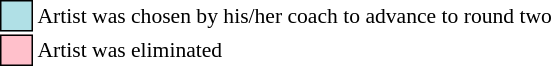<table class="toccolours" style="font-size: 90%; white-space: nowrap">
<tr>
<td style="background:#b0e0e6; border:1px solid black">     </td>
<td>Artist was chosen by his/her coach to advance to round two</td>
</tr>
<tr>
<td style="background:pink; border:1px solid black">     </td>
<td>Artist was eliminated</td>
</tr>
</table>
